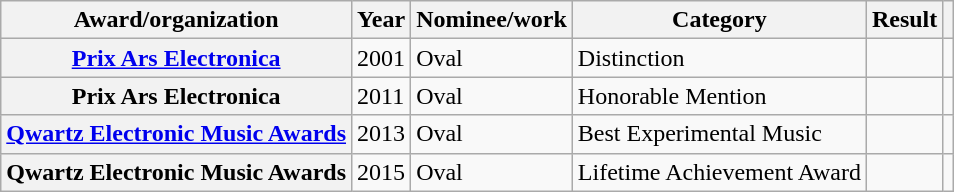<table class="wikitable sortable plainrowheaders">
<tr>
<th scope="col">Award/organization</th>
<th scope="col">Year</th>
<th scope="col">Nominee/work</th>
<th scope="col">Category</th>
<th scope="col">Result</th>
<th scope="col" class="unsortable"></th>
</tr>
<tr>
<th scope="row"><a href='#'>Prix Ars Electronica</a></th>
<td>2001</td>
<td>Oval</td>
<td>Distinction</td>
<td></td>
<td></td>
</tr>
<tr>
<th scope="row">Prix Ars Electronica</th>
<td>2011</td>
<td>Oval</td>
<td>Honorable Mention</td>
<td></td>
<td></td>
</tr>
<tr>
<th scope="row"><a href='#'>Qwartz Electronic Music Awards</a></th>
<td>2013</td>
<td>Oval</td>
<td>Best Experimental Music</td>
<td></td>
<td></td>
</tr>
<tr>
<th scope="row">Qwartz Electronic Music Awards</th>
<td>2015</td>
<td>Oval</td>
<td>Lifetime Achievement Award</td>
<td></td>
<td></td>
</tr>
</table>
